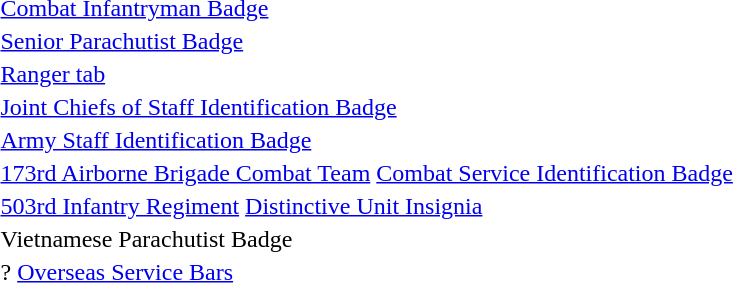<table>
<tr>
<td> <a href='#'>Combat Infantryman Badge</a></td>
</tr>
<tr>
<td> <a href='#'>Senior Parachutist Badge</a></td>
</tr>
<tr>
<td> <a href='#'>Ranger tab</a></td>
</tr>
<tr>
<td> <a href='#'>Joint Chiefs of Staff Identification Badge</a></td>
</tr>
<tr>
<td> <a href='#'>Army Staff Identification Badge</a></td>
</tr>
<tr>
<td> <a href='#'>173rd Airborne Brigade Combat Team</a> <a href='#'>Combat Service Identification Badge</a></td>
</tr>
<tr>
<td> <a href='#'>503rd Infantry Regiment</a> <a href='#'>Distinctive Unit Insignia</a></td>
</tr>
<tr>
<td> Vietnamese Parachutist Badge</td>
</tr>
<tr>
<td> ? <a href='#'>Overseas Service Bars</a></td>
</tr>
</table>
